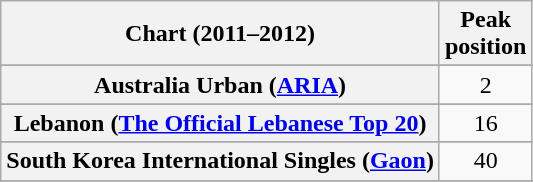<table class="wikitable plainrowheaders sortable" style="text-align:center;">
<tr>
<th scope="col">Chart (2011–2012)</th>
<th scope="col">Peak<br>position</th>
</tr>
<tr>
</tr>
<tr>
<th scope="row">Australia Urban (<a href='#'>ARIA</a>)</th>
<td style="text-align:center;">2</td>
</tr>
<tr>
</tr>
<tr>
</tr>
<tr>
</tr>
<tr>
</tr>
<tr>
</tr>
<tr>
</tr>
<tr>
</tr>
<tr>
</tr>
<tr>
<th scope="row">Lebanon (<a href='#'>The Official Lebanese Top 20</a>)</th>
<td style="text-align:center;">16</td>
</tr>
<tr>
</tr>
<tr>
</tr>
<tr>
</tr>
<tr>
<th scope="row">South Korea International Singles (<a href='#'>Gaon</a>)</th>
<td style="text-align:center;">40</td>
</tr>
<tr>
</tr>
<tr>
</tr>
<tr>
</tr>
<tr>
</tr>
<tr>
</tr>
<tr>
</tr>
<tr>
</tr>
<tr>
</tr>
<tr>
</tr>
<tr>
</tr>
<tr>
</tr>
</table>
